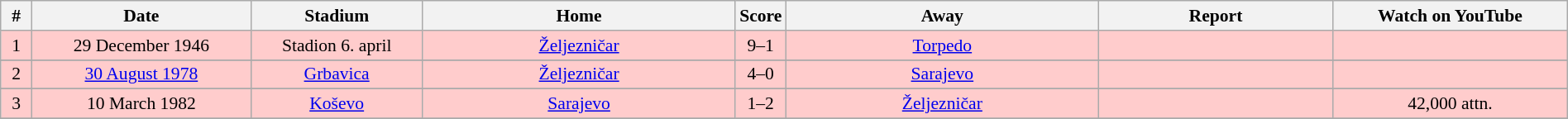<table class="wikitable" style="font-size: 90%" width=100%>
<tr>
<th width=2%>#</th>
<th width=14%>Date</th>
<th width=11%>Stadium</th>
<th width=20%>Home</th>
<th width=3%>Score</th>
<th width=20%>Away</th>
<th width=15%>Report</th>
<th width=15%>Watch on YouTube</th>
</tr>
<tr style="background:#ffcccc;">
<td align=center>1</td>
<td align=center>29 December 1946</td>
<td align=center>Stadion 6. april</td>
<td align=center><a href='#'>Željezničar</a></td>
<td align=center>9–1</td>
<td align=center><a href='#'>Torpedo</a></td>
<td align=center></td>
<td align=center></td>
</tr>
<tr>
</tr>
<tr style="background:#ffcccc;">
<td align=center>2</td>
<td align=center><a href='#'>30 August 1978</a></td>
<td align=center><a href='#'>Grbavica</a></td>
<td align=center><a href='#'>Željezničar</a></td>
<td align=center>4–0</td>
<td align=center><a href='#'>Sarajevo</a></td>
<td align=center></td>
<td align=center></td>
</tr>
<tr>
</tr>
<tr style="background:#ffcccc;">
<td align=center>3</td>
<td align=center>10 March 1982</td>
<td align=center><a href='#'>Koševo</a></td>
<td align=center><a href='#'>Sarajevo</a></td>
<td align=center>1–2</td>
<td align=center><a href='#'>Željezničar</a></td>
<td align=center></td>
<td align=center>42,000 attn.</td>
</tr>
<tr>
</tr>
</table>
